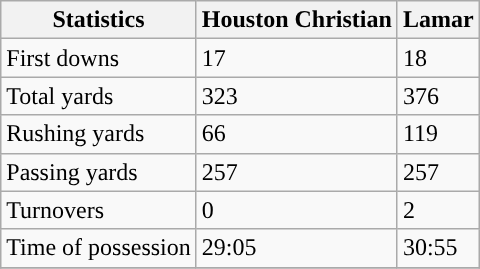<table class="wikitable" style="float: left;">
<tr>
<th>Statistics</th>
<th><strong>Houston Christian</strong></th>
<th><strong>Lamar</strong></th>
</tr>
<tr>
<td>First downs</td>
<td>17</td>
<td>18</td>
</tr>
<tr>
<td>Total yards</td>
<td>323</td>
<td>376</td>
</tr>
<tr>
<td>Rushing yards</td>
<td>66</td>
<td>119</td>
</tr>
<tr>
<td>Passing yards</td>
<td>257</td>
<td>257</td>
</tr>
<tr>
<td>Turnovers</td>
<td>0</td>
<td>2</td>
</tr>
<tr>
<td>Time of possession</td>
<td>29:05</td>
<td>30:55</td>
</tr>
<tr>
</tr>
</table>
